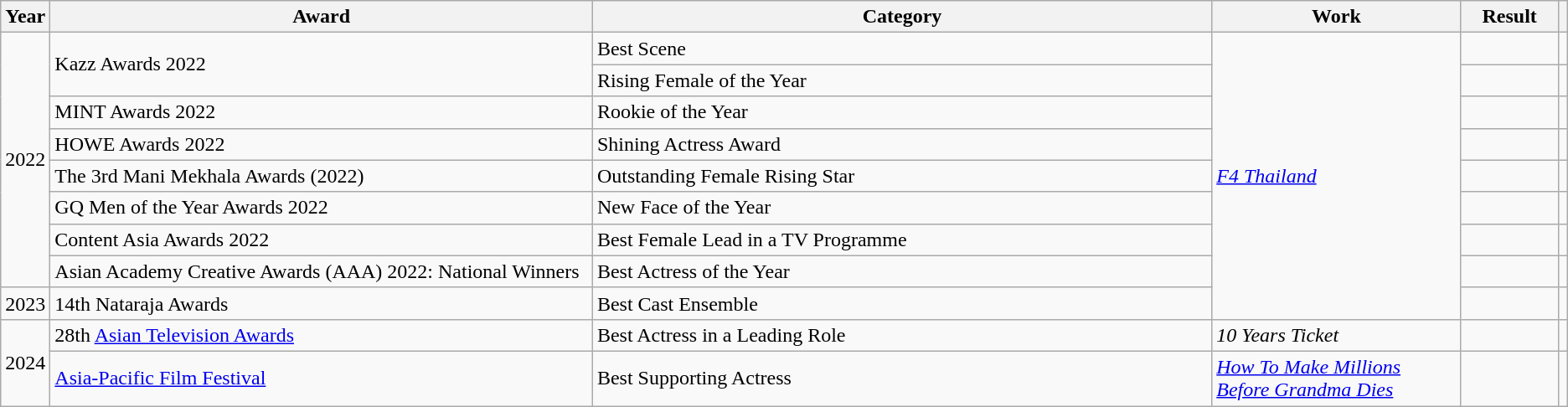<table class="wikitable sortable">
<tr>
<th scope="col" style="width:1em;">Year</th>
<th scope="col" style="width:35em;">Award</th>
<th scope="col" style="width:40em;">Category</th>
<th scope="col" style="width:15em;">Work</th>
<th scope="col" style="width:5em;">Result</th>
<th class="unsortable"></th>
</tr>
<tr>
<td rowspan="8">2022</td>
<td rowspan="2">Kazz Awards 2022</td>
<td>Best Scene<br></td>
<td rowspan="9"><a href='#'><em>F4 Thailand</em></a></td>
<td></td>
<td style="text-align:center;"></td>
</tr>
<tr>
<td>Rising Female of the Year</td>
<td></td>
<td style="text-align:center;"></td>
</tr>
<tr>
<td>MINT Awards 2022</td>
<td>Rookie of the Year</td>
<td></td>
<td style="text-align:center;"></td>
</tr>
<tr>
<td>HOWE Awards 2022</td>
<td>Shining Actress Award</td>
<td></td>
<td style="text-align:center;"></td>
</tr>
<tr>
<td>The 3rd Mani Mekhala Awards (2022)</td>
<td>Outstanding Female Rising Star</td>
<td></td>
<td style="text-align:center;"></td>
</tr>
<tr>
<td>GQ Men of the Year Awards 2022</td>
<td>New Face of the Year</td>
<td></td>
<td style="text-align:center;"></td>
</tr>
<tr>
<td>Content Asia Awards 2022</td>
<td>Best Female Lead in a TV Programme</td>
<td></td>
<td></td>
</tr>
<tr>
<td>Asian Academy Creative Awards (AAA) 2022: National Winners</td>
<td>Best Actress of the Year</td>
<td></td>
<td style="text-align:center;"></td>
</tr>
<tr>
<td>2023</td>
<td>14th Nataraja Awards</td>
<td>Best Cast Ensemble</td>
<td></td>
<td style="text-align:center;"></td>
</tr>
<tr>
<td rowspan="2">2024</td>
<td>28th <a href='#'>Asian Television Awards</a></td>
<td>Best Actress in a Leading Role</td>
<td><em>10 Years Ticket</em></td>
<td></td>
<td style="text-align:center;"></td>
</tr>
<tr>
<td><a href='#'>Asia-Pacific Film Festival</a></td>
<td>Best Supporting Actress</td>
<td><em><a href='#'>How To Make Millions Before Grandma Dies</a></em></td>
<td></td>
<td></td>
</tr>
</table>
